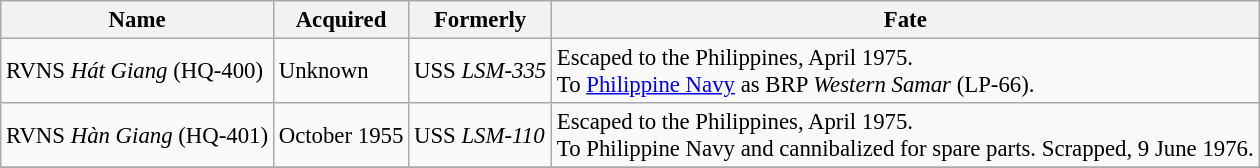<table class="wikitable" style="font-size:95%;">
<tr>
<th>Name</th>
<th>Acquired</th>
<th>Formerly</th>
<th>Fate</th>
</tr>
<tr>
<td>RVNS <em>Hát Giang</em> (HQ-400)</td>
<td>Unknown</td>
<td>USS <em>LSM-335</em></td>
<td>Escaped to the Philippines, April 1975.<br>To <a href='#'>Philippine Navy</a> as BRP <em>Western Samar</em> (LP-66).</td>
</tr>
<tr>
<td>RVNS <em>Hàn Giang</em> (HQ-401)</td>
<td>October 1955</td>
<td>USS <em>LSM-110</em></td>
<td>Escaped to the Philippines, April 1975.<br>To Philippine Navy and cannibalized for spare parts. Scrapped, 9 June 1976.</td>
</tr>
<tr>
</tr>
</table>
